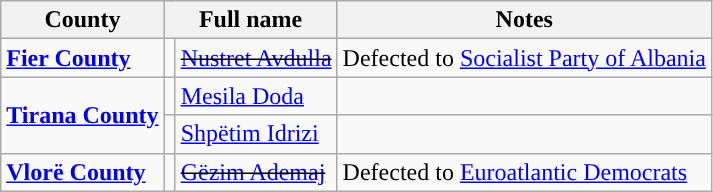<table class="wikitable">
<tr>
<th>County</th>
<th colspan="2">Full name</th>
<th>Notes</th>
</tr>
<tr>
<td><strong><a href='#'>Fier County</a></strong></td>
<td></td>
<td><s><a href='#'>Nustret Avdulla</a></s></td>
<td>Defected to <a href='#'>Socialist Party of Albania</a></td>
</tr>
<tr>
<td rowspan="2"><strong><a href='#'>Tirana County</a></strong></td>
<td></td>
<td><a href='#'>Mesila Doda</a></td>
<td></td>
</tr>
<tr>
<td></td>
<td><a href='#'>Shpëtim Idrizi</a></td>
<td></td>
</tr>
<tr>
<td><strong><a href='#'>Vlorë County</a></strong></td>
<td></td>
<td><s><a href='#'>Gëzim Ademaj</a></s></td>
<td>Defected to <a href='#'>Euroatlantic Democrats</a></td>
</tr>
</table>
